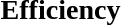<table style="width:100%;">
<tr>
<td style="width:50%; vertical-align:top;"><br><h3>Efficiency</h3>


</td>
</tr>
</table>
